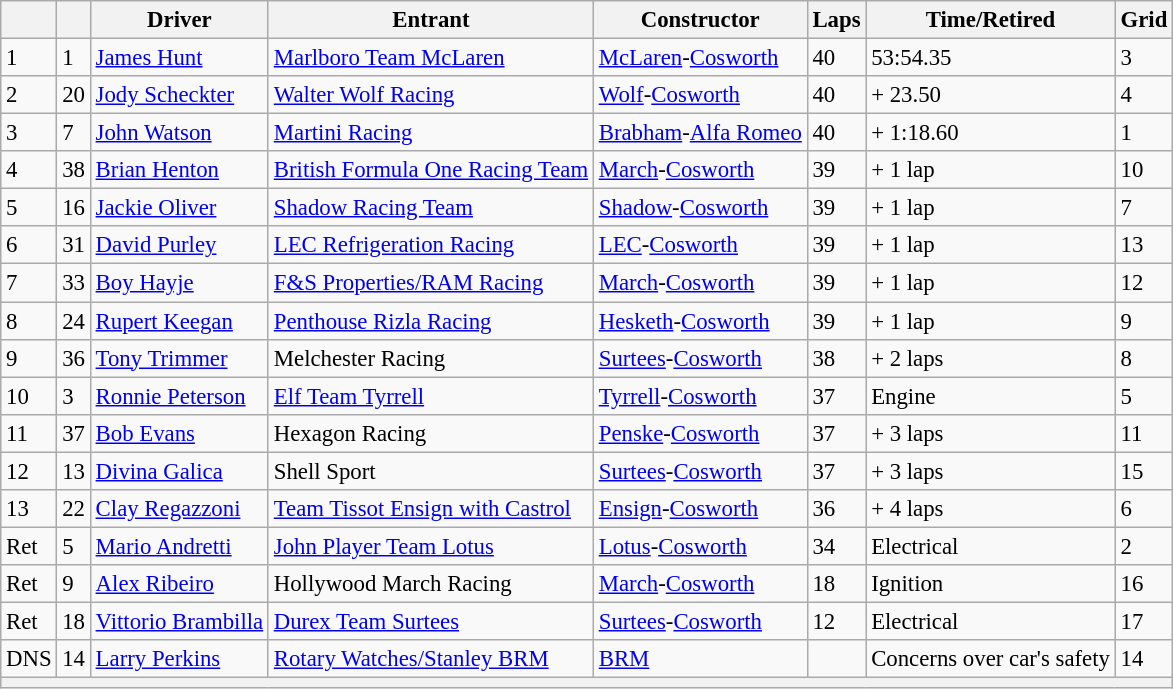<table class="wikitable" style="font-size: 95%;">
<tr>
<th></th>
<th></th>
<th>Driver</th>
<th>Entrant</th>
<th>Constructor</th>
<th>Laps</th>
<th>Time/Retired</th>
<th>Grid</th>
</tr>
<tr>
<td>1</td>
<td>1</td>
<td> <a href='#'>James Hunt</a></td>
<td><a href='#'>Marlboro Team McLaren</a></td>
<td><a href='#'>McLaren</a>-<a href='#'>Cosworth</a></td>
<td>40</td>
<td>53:54.35</td>
<td>3</td>
</tr>
<tr>
<td>2</td>
<td>20</td>
<td> <a href='#'>Jody Scheckter</a></td>
<td><a href='#'>Walter Wolf Racing</a></td>
<td><a href='#'>Wolf</a>-<a href='#'>Cosworth</a></td>
<td>40</td>
<td>+ 23.50</td>
<td>4</td>
</tr>
<tr>
<td>3</td>
<td>7</td>
<td> <a href='#'>John Watson</a></td>
<td><a href='#'>Martini Racing</a></td>
<td><a href='#'>Brabham</a>-<a href='#'>Alfa Romeo</a></td>
<td>40</td>
<td>+ 1:18.60</td>
<td>1</td>
</tr>
<tr>
<td>4</td>
<td>38</td>
<td> <a href='#'>Brian Henton</a></td>
<td><a href='#'>British Formula One Racing Team</a></td>
<td><a href='#'>March</a>-<a href='#'>Cosworth</a></td>
<td>39</td>
<td>+ 1 lap</td>
<td>10</td>
</tr>
<tr>
<td>5</td>
<td>16</td>
<td> <a href='#'>Jackie Oliver</a></td>
<td><a href='#'>Shadow Racing Team</a></td>
<td><a href='#'>Shadow</a>-<a href='#'>Cosworth</a></td>
<td>39</td>
<td>+ 1 lap</td>
<td>7</td>
</tr>
<tr>
<td>6</td>
<td>31</td>
<td> <a href='#'>David Purley</a></td>
<td><a href='#'>LEC Refrigeration Racing</a></td>
<td><a href='#'>LEC</a>-<a href='#'>Cosworth</a></td>
<td>39</td>
<td>+ 1 lap</td>
<td>13</td>
</tr>
<tr>
<td>7</td>
<td>33</td>
<td> <a href='#'>Boy Hayje</a></td>
<td><a href='#'>F&S Properties/RAM Racing</a></td>
<td><a href='#'>March</a>-<a href='#'>Cosworth</a></td>
<td>39</td>
<td>+ 1 lap</td>
<td>12</td>
</tr>
<tr>
<td>8</td>
<td>24</td>
<td> <a href='#'>Rupert Keegan</a></td>
<td><a href='#'>Penthouse Rizla Racing</a></td>
<td><a href='#'>Hesketh</a>-<a href='#'>Cosworth</a></td>
<td>39</td>
<td>+ 1 lap</td>
<td>9</td>
</tr>
<tr>
<td>9</td>
<td>36</td>
<td> <a href='#'>Tony Trimmer</a></td>
<td>Melchester Racing</td>
<td><a href='#'>Surtees</a>-<a href='#'>Cosworth</a></td>
<td>38</td>
<td>+ 2 laps</td>
<td>8</td>
</tr>
<tr>
<td>10</td>
<td>3</td>
<td> <a href='#'>Ronnie Peterson</a></td>
<td><a href='#'>Elf Team Tyrrell</a></td>
<td><a href='#'>Tyrrell</a>-<a href='#'>Cosworth</a></td>
<td>37</td>
<td>Engine</td>
<td>5</td>
</tr>
<tr>
<td>11</td>
<td>37</td>
<td> <a href='#'>Bob Evans</a></td>
<td>Hexagon Racing</td>
<td><a href='#'>Penske</a>-<a href='#'>Cosworth</a></td>
<td>37</td>
<td>+ 3 laps</td>
<td>11</td>
</tr>
<tr>
<td>12</td>
<td>13</td>
<td> <a href='#'>Divina Galica</a></td>
<td>Shell Sport</td>
<td><a href='#'>Surtees</a>-<a href='#'>Cosworth</a></td>
<td>37</td>
<td>+ 3 laps</td>
<td>15</td>
</tr>
<tr>
<td>13</td>
<td>22</td>
<td> <a href='#'>Clay Regazzoni</a></td>
<td><a href='#'>Team Tissot Ensign with Castrol</a></td>
<td><a href='#'>Ensign</a>-<a href='#'>Cosworth</a></td>
<td>36</td>
<td>+ 4 laps</td>
<td>6</td>
</tr>
<tr>
<td>Ret</td>
<td>5</td>
<td> <a href='#'>Mario Andretti</a></td>
<td><a href='#'>John Player Team Lotus</a></td>
<td><a href='#'>Lotus</a>-<a href='#'>Cosworth</a></td>
<td>34</td>
<td>Electrical</td>
<td>2</td>
</tr>
<tr>
<td>Ret</td>
<td>9</td>
<td> <a href='#'>Alex Ribeiro</a></td>
<td>Hollywood March Racing</td>
<td><a href='#'>March</a>-<a href='#'>Cosworth</a></td>
<td>18</td>
<td>Ignition</td>
<td>16</td>
</tr>
<tr>
<td>Ret</td>
<td>18</td>
<td> <a href='#'>Vittorio Brambilla</a></td>
<td><a href='#'>Durex Team Surtees</a></td>
<td><a href='#'>Surtees</a>-<a href='#'>Cosworth</a></td>
<td>12</td>
<td>Electrical</td>
<td>17</td>
</tr>
<tr>
<td>DNS</td>
<td>14</td>
<td> <a href='#'>Larry Perkins</a></td>
<td><a href='#'>Rotary Watches/Stanley BRM</a></td>
<td><a href='#'>BRM</a></td>
<td></td>
<td>Concerns over car's safety</td>
<td>14</td>
</tr>
<tr>
<th colspan="8"></th>
</tr>
</table>
